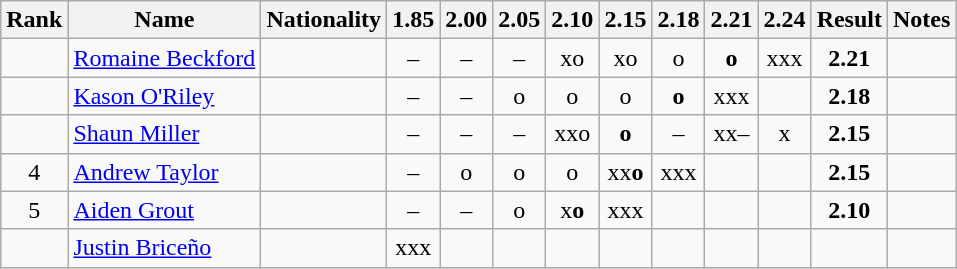<table class="wikitable sortable" style="text-align:center">
<tr>
<th>Rank</th>
<th>Name</th>
<th>Nationality</th>
<th>1.85</th>
<th>2.00</th>
<th>2.05</th>
<th>2.10</th>
<th>2.15</th>
<th>2.18</th>
<th>2.21</th>
<th>2.24</th>
<th>Result</th>
<th>Notes</th>
</tr>
<tr>
<td></td>
<td align=left><a href='#'>Romaine Beckford</a></td>
<td align=left></td>
<td>–</td>
<td>–</td>
<td>–</td>
<td>xo</td>
<td>xo</td>
<td>o</td>
<td><strong>o</strong></td>
<td>xxx</td>
<td><strong>2.21</strong></td>
<td></td>
</tr>
<tr>
<td></td>
<td align=left><a href='#'>Kason O'Riley</a></td>
<td align=left></td>
<td>–</td>
<td>–</td>
<td>o</td>
<td>o</td>
<td>o</td>
<td><strong>o</strong></td>
<td>xxx</td>
<td></td>
<td><strong>2.18</strong></td>
<td></td>
</tr>
<tr>
<td></td>
<td align=left><a href='#'>Shaun Miller</a></td>
<td align=left></td>
<td>–</td>
<td>–</td>
<td>–</td>
<td>xxo</td>
<td><strong>o</strong></td>
<td>–</td>
<td>xx–</td>
<td>x</td>
<td><strong>2.15</strong></td>
<td></td>
</tr>
<tr>
<td>4</td>
<td align=left><a href='#'>Andrew Taylor</a></td>
<td align=left></td>
<td>–</td>
<td>o</td>
<td>o</td>
<td>o</td>
<td>xx<strong>o</strong></td>
<td>xxx</td>
<td></td>
<td></td>
<td><strong>2.15</strong></td>
<td></td>
</tr>
<tr>
<td>5</td>
<td align=left><a href='#'>Aiden Grout</a></td>
<td align=left></td>
<td>–</td>
<td>–</td>
<td>o</td>
<td>x<strong>o</strong></td>
<td>xxx</td>
<td></td>
<td></td>
<td></td>
<td><strong>2.10</strong></td>
<td></td>
</tr>
<tr>
<td></td>
<td align=left><a href='#'>Justin Briceño</a></td>
<td align=left></td>
<td>xxx</td>
<td></td>
<td></td>
<td></td>
<td></td>
<td></td>
<td></td>
<td></td>
<td><strong></strong></td>
<td></td>
</tr>
</table>
